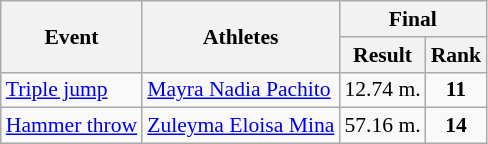<table class="wikitable" border="1" style="font-size:90%">
<tr>
<th rowspan=2>Event</th>
<th rowspan=2>Athletes</th>
<th colspan=2>Final</th>
</tr>
<tr>
<th>Result</th>
<th>Rank</th>
</tr>
<tr>
<td><a href='#'>Triple jump</a></td>
<td><a href='#'>Mayra Nadia Pachito</a></td>
<td align=center>12.74 m.</td>
<td align=center><strong>11</strong></td>
</tr>
<tr>
<td><a href='#'>Hammer throw</a></td>
<td><a href='#'>Zuleyma Eloisa Mina</a></td>
<td align=center>57.16 m.</td>
<td align=center><strong>14</strong></td>
</tr>
</table>
